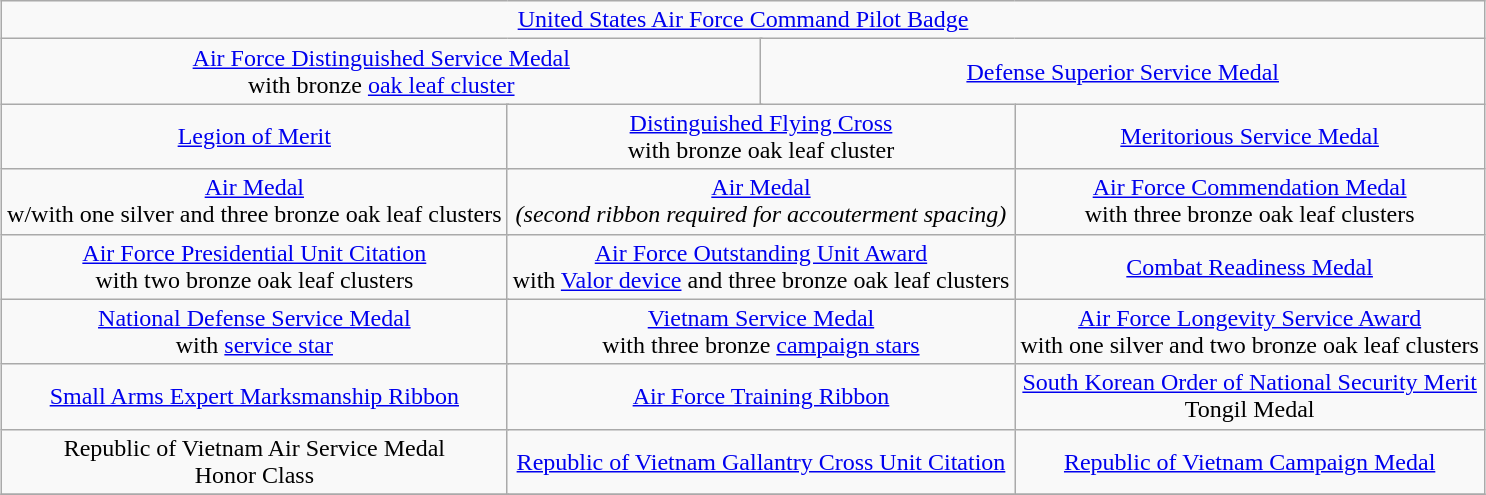<table class="wikitable" style="margin:1em auto; text-align:center;">
<tr>
<td colspan="12"><a href='#'>United States Air Force Command Pilot Badge</a></td>
</tr>
<tr>
<td colspan="6"><a href='#'>Air Force Distinguished Service Medal</a><br>with bronze <a href='#'>oak leaf cluster</a></td>
<td colspan="6"><a href='#'>Defense Superior Service Medal</a></td>
</tr>
<tr>
<td colspan="4"><a href='#'>Legion of Merit</a></td>
<td colspan="4"><a href='#'>Distinguished Flying Cross</a><br>with bronze oak leaf cluster</td>
<td colspan="4"><a href='#'>Meritorious Service Medal</a></td>
</tr>
<tr>
<td colspan="4"><a href='#'>Air Medal</a><br>w/with one silver and three bronze oak leaf clusters</td>
<td colspan="4"><a href='#'>Air Medal</a><br><em>(second ribbon required for accouterment spacing)</em></td>
<td colspan="4"><a href='#'>Air Force Commendation Medal</a><br>with three bronze oak leaf clusters</td>
</tr>
<tr>
<td colspan="4"><a href='#'>Air Force Presidential Unit Citation</a><br>with two bronze oak leaf clusters</td>
<td colspan="4"><a href='#'>Air Force Outstanding Unit Award</a><br>with <a href='#'>Valor device</a> and three bronze oak leaf clusters</td>
<td colspan="4"><a href='#'>Combat Readiness Medal</a></td>
</tr>
<tr>
<td colspan="4"><a href='#'>National Defense Service Medal</a><br>with <a href='#'>service star</a></td>
<td colspan="4"><a href='#'>Vietnam Service Medal</a><br>with three bronze <a href='#'>campaign stars</a></td>
<td colspan="4"><a href='#'>Air Force Longevity Service Award</a><br>with one silver and two bronze oak leaf clusters</td>
</tr>
<tr>
<td colspan="4"><a href='#'>Small Arms Expert Marksmanship Ribbon</a></td>
<td colspan="4"><a href='#'>Air Force Training Ribbon</a></td>
<td colspan="4"><a href='#'>South Korean Order of National Security Merit</a><br>Tongil Medal</td>
</tr>
<tr>
<td colspan="4">Republic of Vietnam Air Service Medal<br>Honor Class</td>
<td colspan="4"><a href='#'>Republic of Vietnam Gallantry Cross Unit Citation</a></td>
<td colspan="4"><a href='#'>Republic of Vietnam Campaign Medal</a></td>
</tr>
<tr>
</tr>
</table>
